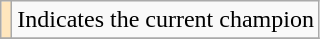<table class="wikitable">
<tr>
<th style="background-color:#FFE6BD"></th>
<td>Indicates the current champion</td>
</tr>
<tr>
</tr>
</table>
